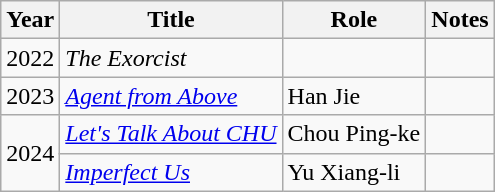<table class="wikitable sortable">
<tr>
<th>Year</th>
<th>Title</th>
<th>Role</th>
<th>Notes</th>
</tr>
<tr>
<td>2022</td>
<td><em>The Exorcist</em></td>
<td></td>
<td></td>
</tr>
<tr>
<td>2023</td>
<td><em><a href='#'>Agent from Above</a></em></td>
<td>Han Jie</td>
<td></td>
</tr>
<tr>
<td rowspan="2">2024</td>
<td><em><a href='#'>Let's Talk About CHU</a></em></td>
<td>Chou Ping-ke</td>
<td></td>
</tr>
<tr>
<td><em><a href='#'>Imperfect Us</a></em></td>
<td>Yu Xiang-li</td>
<td></td>
</tr>
</table>
